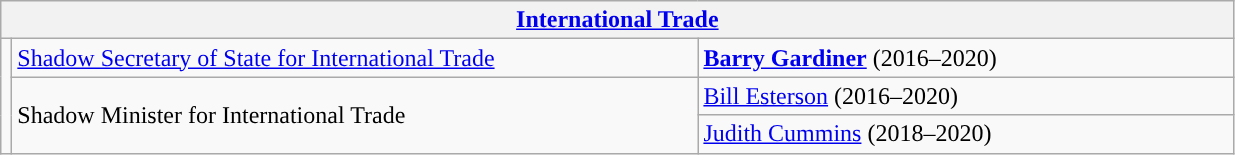<table class="wikitable">
<tr>
<th colspan="3"><a href='#'>International Trade</a></th>
</tr>
<tr>
<td rowspan="3" style="background: "></td>
<td style="width: 450px;"><a href='#'>Shadow Secretary of State for International Trade</a></td>
<td style="width: 350px;"><strong><a href='#'>Barry Gardiner</a></strong> (2016–2020)</td>
</tr>
<tr>
<td rowspan="2">Shadow Minister for International Trade</td>
<td><a href='#'>Bill Esterson</a> (2016–2020)</td>
</tr>
<tr>
<td><a href='#'>Judith Cummins</a> (2018–2020)</td>
</tr>
</table>
